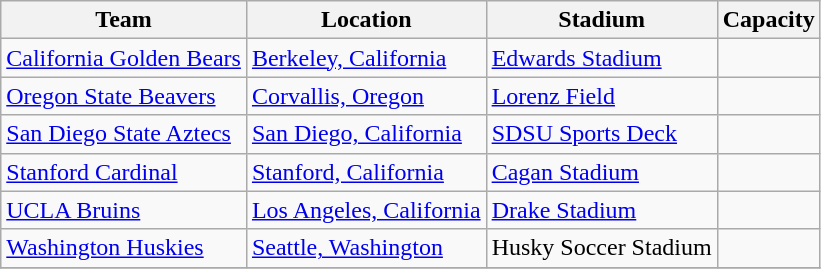<table class="wikitable sortable" style="text-align: left;">
<tr>
<th>Team</th>
<th>Location</th>
<th>Stadium</th>
<th>Capacity</th>
</tr>
<tr>
<td><a href='#'>California Golden Bears</a></td>
<td><a href='#'>Berkeley, California</a></td>
<td><a href='#'>Edwards Stadium</a></td>
<td align="center"></td>
</tr>
<tr>
<td><a href='#'>Oregon State Beavers</a></td>
<td><a href='#'>Corvallis, Oregon</a></td>
<td><a href='#'>Lorenz Field</a></td>
<td align="center"></td>
</tr>
<tr>
<td><a href='#'>San Diego State Aztecs</a></td>
<td><a href='#'>San Diego, California</a></td>
<td><a href='#'>SDSU Sports Deck</a></td>
<td align="center"></td>
</tr>
<tr>
<td><a href='#'>Stanford Cardinal</a></td>
<td><a href='#'>Stanford, California</a></td>
<td><a href='#'>Cagan Stadium</a></td>
<td align="center"></td>
</tr>
<tr>
<td><a href='#'>UCLA Bruins</a></td>
<td><a href='#'>Los Angeles, California</a></td>
<td><a href='#'>Drake Stadium</a></td>
<td align="center"></td>
</tr>
<tr>
<td><a href='#'>Washington Huskies</a></td>
<td><a href='#'>Seattle, Washington</a></td>
<td>Husky Soccer Stadium</td>
<td align="center"></td>
</tr>
<tr>
</tr>
</table>
